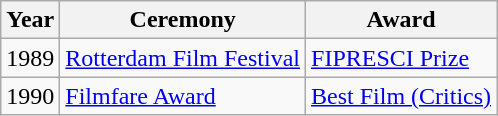<table class="wikitable">
<tr>
<th>Year</th>
<th>Ceremony</th>
<th>Award</th>
</tr>
<tr>
<td>1989</td>
<td><a href='#'>Rotterdam Film Festival</a></td>
<td><a href='#'>FIPRESCI Prize</a></td>
</tr>
<tr>
<td>1990</td>
<td><a href='#'>Filmfare Award</a></td>
<td><a href='#'>Best Film (Critics)</a></td>
</tr>
</table>
